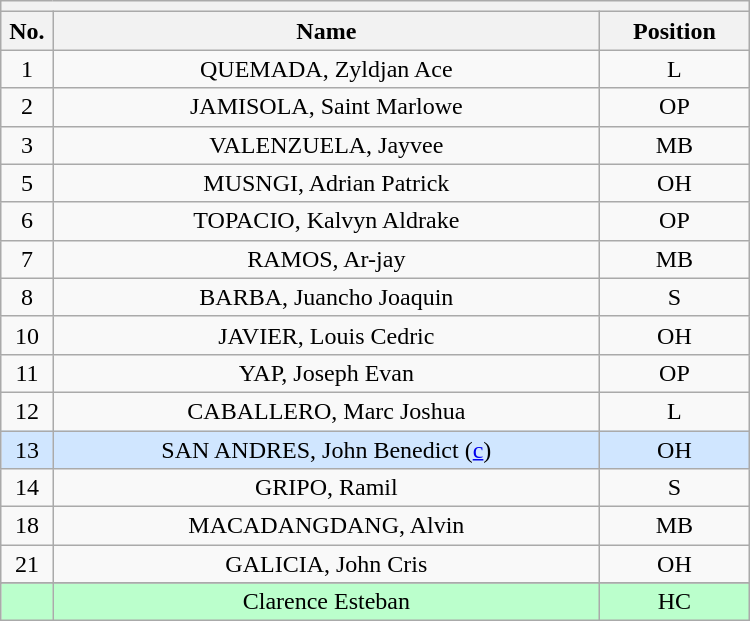<table class="wikitable mw-collapsible mw-collapsed" style="text-align:center; width:500px; border:none">
<tr>
<th style="text-align:left" colspan="3"></th>
</tr>
<tr>
<th style="width:7%">No.</th>
<th>Name</th>
<th style="width:20%">Position</th>
</tr>
<tr>
<td>1</td>
<td>QUEMADA, Zyldjan Ace</td>
<td>L</td>
</tr>
<tr>
<td>2</td>
<td>JAMISOLA, Saint Marlowe</td>
<td>OP</td>
</tr>
<tr>
<td>3</td>
<td>VALENZUELA, Jayvee</td>
<td>MB</td>
</tr>
<tr>
<td>5</td>
<td>MUSNGI, Adrian Patrick</td>
<td>OH</td>
</tr>
<tr>
<td>6</td>
<td>TOPACIO, Kalvyn Aldrake</td>
<td>OP</td>
</tr>
<tr>
<td>7</td>
<td>RAMOS, Ar-jay</td>
<td>MB</td>
</tr>
<tr>
<td>8</td>
<td>BARBA, Juancho Joaquin</td>
<td>S</td>
</tr>
<tr>
<td>10</td>
<td>JAVIER, Louis Cedric</td>
<td>OH</td>
</tr>
<tr>
<td>11</td>
<td>YAP, Joseph Evan</td>
<td>OP</td>
</tr>
<tr>
<td>12</td>
<td>CABALLERO, Marc Joshua</td>
<td>L</td>
</tr>
<tr bgcolor=#D0E6FF>
<td>13</td>
<td>SAN ANDRES, John Benedict   (<a href='#'>c</a>)</td>
<td>OH</td>
</tr>
<tr>
<td>14</td>
<td>GRIPO, Ramil</td>
<td>S</td>
</tr>
<tr>
<td>18</td>
<td>MACADANGDANG, Alvin</td>
<td>MB</td>
</tr>
<tr>
<td>21</td>
<td>GALICIA, John Cris</td>
<td>OH</td>
</tr>
<tr>
</tr>
<tr bgcolor=#BBFFCC>
<td></td>
<td>Clarence Esteban</td>
<td>HC</td>
</tr>
</table>
